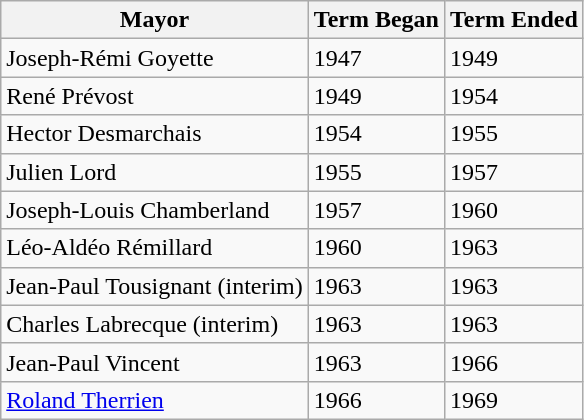<table class=wikitable>
<tr>
<th>Mayor</th>
<th>Term Began</th>
<th>Term Ended</th>
</tr>
<tr>
<td>Joseph-Rémi Goyette</td>
<td>1947</td>
<td>1949</td>
</tr>
<tr>
<td>René Prévost</td>
<td>1949</td>
<td>1954</td>
</tr>
<tr>
<td>Hector Desmarchais</td>
<td>1954</td>
<td>1955</td>
</tr>
<tr>
<td>Julien Lord</td>
<td>1955</td>
<td>1957</td>
</tr>
<tr>
<td>Joseph-Louis Chamberland</td>
<td>1957</td>
<td>1960</td>
</tr>
<tr>
<td>Léo-Aldéo Rémillard</td>
<td>1960</td>
<td>1963</td>
</tr>
<tr>
<td>Jean-Paul Tousignant (interim)</td>
<td>1963</td>
<td>1963</td>
</tr>
<tr>
<td>Charles Labrecque (interim)</td>
<td>1963</td>
<td>1963</td>
</tr>
<tr>
<td>Jean-Paul Vincent</td>
<td>1963</td>
<td>1966</td>
</tr>
<tr>
<td><a href='#'>Roland Therrien</a></td>
<td>1966</td>
<td>1969</td>
</tr>
</table>
